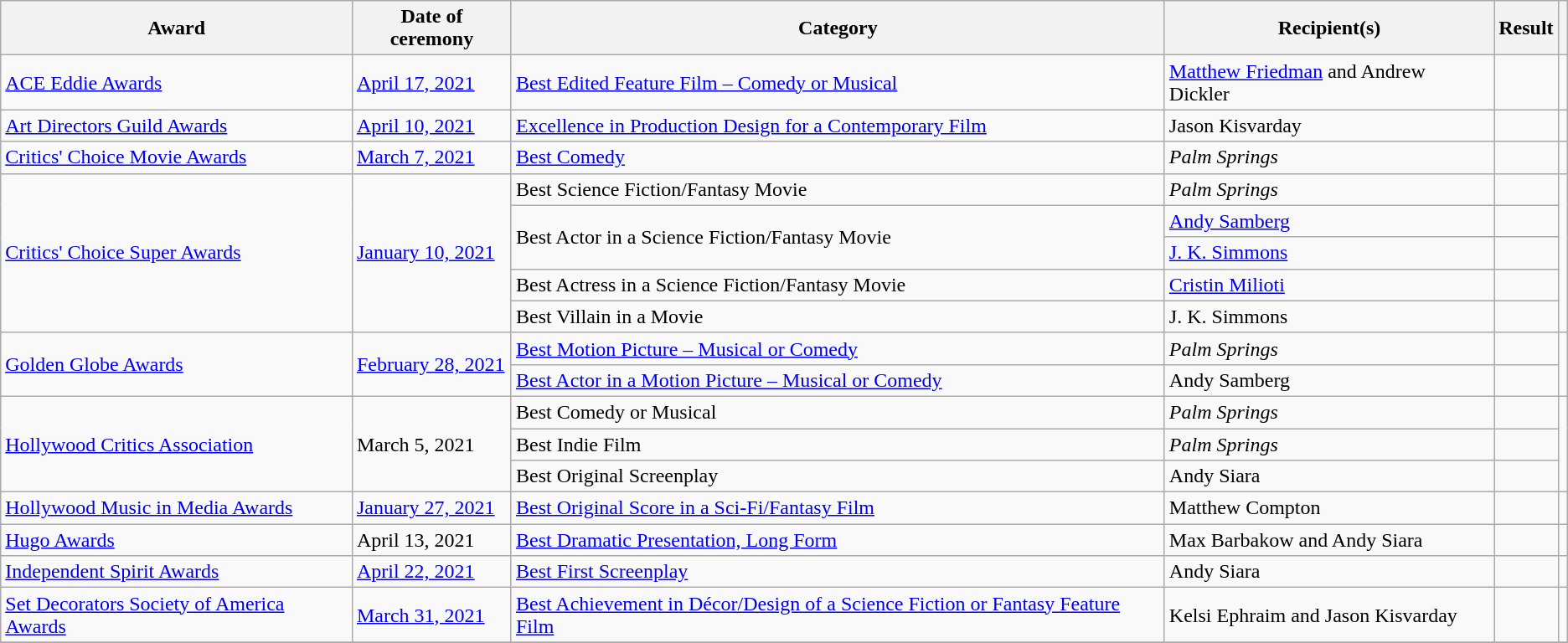<table class="wikitable sortable plainrowheaders">
<tr>
<th scope="col">Award</th>
<th scope="col">Date of ceremony</th>
<th scope="col">Category</th>
<th scope="col">Recipient(s)</th>
<th scope="col">Result</th>
<th scope="col" class="unsortable"></th>
</tr>
<tr>
<td><a href='#'>ACE Eddie Awards</a></td>
<td><a href='#'>April 17, 2021</a></td>
<td><a href='#'>Best Edited Feature Film – Comedy or Musical</a></td>
<td><a href='#'>Matthew Friedman</a> and Andrew Dickler</td>
<td></td>
<td></td>
</tr>
<tr>
<td><a href='#'>Art Directors Guild Awards</a></td>
<td><a href='#'>April 10, 2021</a></td>
<td><a href='#'>Excellence in Production Design for a Contemporary Film</a></td>
<td>Jason Kisvarday</td>
<td></td>
<td></td>
</tr>
<tr>
<td><a href='#'>Critics' Choice Movie Awards</a></td>
<td><a href='#'>March 7, 2021</a></td>
<td><a href='#'>Best Comedy</a></td>
<td><em>Palm Springs</em></td>
<td></td>
<td rowspan=1></td>
</tr>
<tr>
<td rowspan="5"><a href='#'>Critics' Choice Super Awards</a></td>
<td rowspan="5"><a href='#'>January 10, 2021</a></td>
<td>Best Science Fiction/Fantasy Movie</td>
<td><em>Palm Springs</em></td>
<td></td>
<td rowspan="5"></td>
</tr>
<tr>
<td rowspan=2>Best Actor in a Science Fiction/Fantasy Movie</td>
<td><a href='#'>Andy Samberg</a></td>
<td></td>
</tr>
<tr>
<td><a href='#'>J. K. Simmons</a></td>
<td></td>
</tr>
<tr>
<td>Best Actress in a Science Fiction/Fantasy Movie</td>
<td><a href='#'>Cristin Milioti</a></td>
<td></td>
</tr>
<tr>
<td>Best Villain in a Movie</td>
<td>J. K. Simmons</td>
<td></td>
</tr>
<tr>
<td rowspan="2"><a href='#'>Golden Globe Awards</a></td>
<td rowspan="2"><a href='#'>February 28, 2021</a></td>
<td><a href='#'>Best Motion Picture – Musical or Comedy</a></td>
<td><em>Palm Springs</em></td>
<td></td>
<td rowspan="2"></td>
</tr>
<tr>
<td><a href='#'>Best Actor in a Motion Picture – Musical or Comedy</a></td>
<td>Andy Samberg</td>
<td></td>
</tr>
<tr>
<td rowspan="3"><a href='#'>Hollywood Critics Association</a></td>
<td rowspan="3">March 5, 2021</td>
<td>Best Comedy or Musical</td>
<td><em>Palm Springs</em></td>
<td></td>
<td rowspan="3"></td>
</tr>
<tr>
<td>Best Indie Film</td>
<td><em>Palm Springs</em></td>
<td></td>
</tr>
<tr>
<td>Best Original Screenplay</td>
<td>Andy Siara</td>
<td></td>
</tr>
<tr>
<td><a href='#'>Hollywood Music in Media Awards</a></td>
<td><a href='#'>January 27, 2021</a></td>
<td><a href='#'>Best Original Score in a Sci-Fi/Fantasy Film</a></td>
<td>Matthew Compton</td>
<td></td>
<td></td>
</tr>
<tr>
<td><a href='#'>Hugo Awards</a></td>
<td>April 13, 2021</td>
<td><a href='#'>Best Dramatic Presentation, Long Form</a></td>
<td>Max Barbakow and Andy Siara</td>
<td></td>
<td></td>
</tr>
<tr>
<td><a href='#'>Independent Spirit Awards</a></td>
<td><a href='#'>April 22, 2021</a></td>
<td><a href='#'>Best First Screenplay</a></td>
<td>Andy Siara</td>
<td></td>
<td></td>
</tr>
<tr>
<td><a href='#'>Set Decorators Society of America Awards</a></td>
<td><a href='#'>March 31, 2021</a></td>
<td><a href='#'>Best Achievement in Décor/Design of a Science Fiction or Fantasy Feature Film</a></td>
<td>Kelsi Ephraim and Jason Kisvarday</td>
<td></td>
<td></td>
</tr>
<tr>
</tr>
</table>
